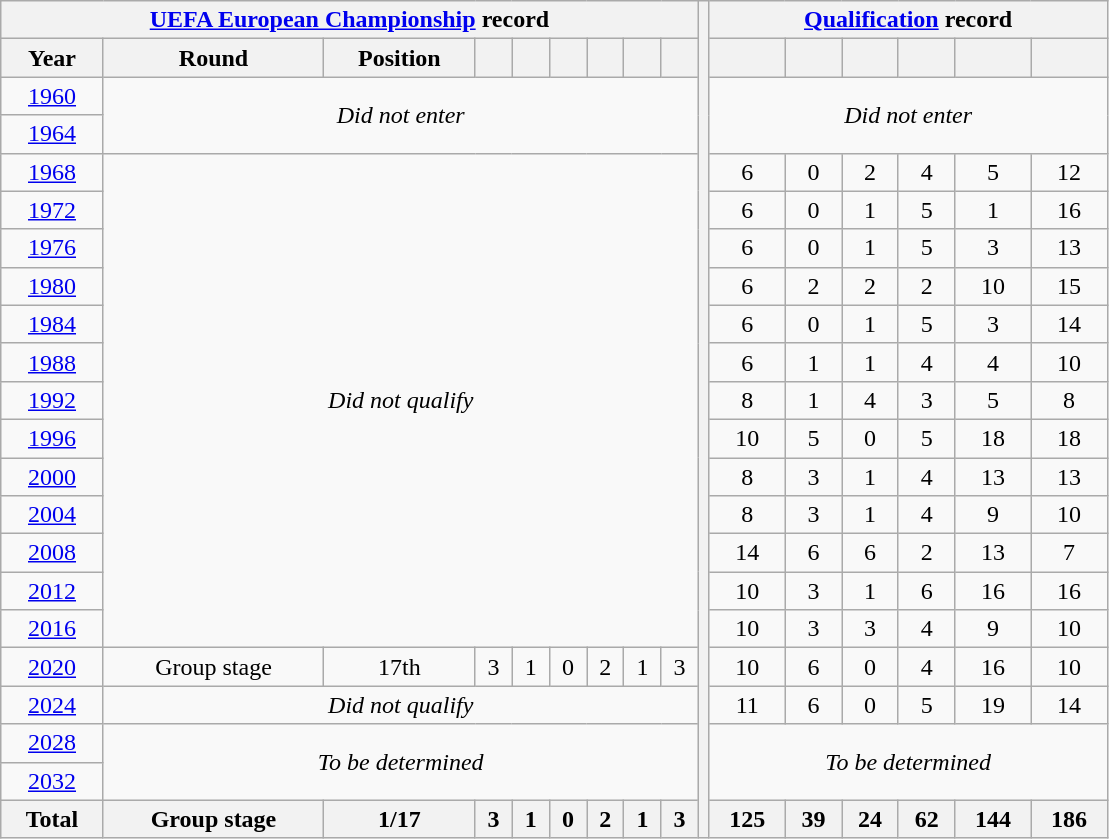<table class="wikitable" style="text-align: center;">
<tr>
<th colspan=9><a href='#'>UEFA European Championship</a> record</th>
<th width=1% rowspan=39></th>
<th colspan=7><a href='#'>Qualification</a> record</th>
</tr>
<tr>
<th>Year</th>
<th>Round</th>
<th>Position</th>
<th></th>
<th></th>
<th></th>
<th></th>
<th></th>
<th></th>
<th></th>
<th></th>
<th></th>
<th></th>
<th></th>
<th></th>
</tr>
<tr>
<td> <a href='#'>1960</a></td>
<td rowspan=2 colspan=8><em>Did not enter</em></td>
<td rowspan=2 colspan=6><em>Did not enter</em></td>
</tr>
<tr>
<td> <a href='#'>1964</a></td>
</tr>
<tr>
<td> <a href='#'>1968</a></td>
<td rowspan=13 colspan=8><em>Did not qualify</em></td>
<td>6</td>
<td>0</td>
<td>2</td>
<td>4</td>
<td>5</td>
<td>12</td>
</tr>
<tr>
<td> <a href='#'>1972</a></td>
<td>6</td>
<td>0</td>
<td>1</td>
<td>5</td>
<td>1</td>
<td>16</td>
</tr>
<tr>
<td> <a href='#'>1976</a></td>
<td>6</td>
<td>0</td>
<td>1</td>
<td>5</td>
<td>3</td>
<td>13</td>
</tr>
<tr>
<td> <a href='#'>1980</a></td>
<td>6</td>
<td>2</td>
<td>2</td>
<td>2</td>
<td>10</td>
<td>15</td>
</tr>
<tr>
<td> <a href='#'>1984</a></td>
<td>6</td>
<td>0</td>
<td>1</td>
<td>5</td>
<td>3</td>
<td>14</td>
</tr>
<tr>
<td> <a href='#'>1988</a></td>
<td>6</td>
<td>1</td>
<td>1</td>
<td>4</td>
<td>4</td>
<td>10</td>
</tr>
<tr>
<td> <a href='#'>1992</a></td>
<td>8</td>
<td>1</td>
<td>4</td>
<td>3</td>
<td>5</td>
<td>8</td>
</tr>
<tr>
<td> <a href='#'>1996</a></td>
<td>10</td>
<td>5</td>
<td>0</td>
<td>5</td>
<td>18</td>
<td>18</td>
</tr>
<tr>
<td>  <a href='#'>2000</a></td>
<td>8</td>
<td>3</td>
<td>1</td>
<td>4</td>
<td>13</td>
<td>13</td>
</tr>
<tr>
<td> <a href='#'>2004</a></td>
<td>8</td>
<td>3</td>
<td>1</td>
<td>4</td>
<td>9</td>
<td>10</td>
</tr>
<tr>
<td>  <a href='#'>2008</a></td>
<td>14</td>
<td>6</td>
<td>6</td>
<td>2</td>
<td>13</td>
<td>7</td>
</tr>
<tr>
<td>  <a href='#'>2012</a></td>
<td>10</td>
<td>3</td>
<td>1</td>
<td>6</td>
<td>16</td>
<td>16</td>
</tr>
<tr>
<td> <a href='#'>2016</a></td>
<td>10</td>
<td>3</td>
<td>3</td>
<td>4</td>
<td>9</td>
<td>10</td>
</tr>
<tr>
<td> <a href='#'>2020</a></td>
<td>Group stage</td>
<td>17th</td>
<td>3</td>
<td>1</td>
<td>0</td>
<td>2</td>
<td>1</td>
<td>3</td>
<td>10</td>
<td>6</td>
<td>0</td>
<td>4</td>
<td>16</td>
<td>10</td>
</tr>
<tr>
<td> <a href='#'>2024</a></td>
<td colspan=8><em>Did not qualify</em></td>
<td>11</td>
<td>6</td>
<td>0</td>
<td>5</td>
<td>19</td>
<td>14</td>
</tr>
<tr>
<td>  <a href='#'>2028</a></td>
<td colspan=8 rowspan=2><em>To be determined</em></td>
<td colspan=7 rowspan=2><em>To be determined</em></td>
</tr>
<tr>
<td>  <a href='#'>2032</a></td>
</tr>
<tr>
<th>Total</th>
<th>Group stage</th>
<th>1/17</th>
<th>3</th>
<th>1</th>
<th>0</th>
<th>2</th>
<th>1</th>
<th>3</th>
<th>125</th>
<th>39</th>
<th>24</th>
<th>62</th>
<th>144</th>
<th>186</th>
</tr>
</table>
